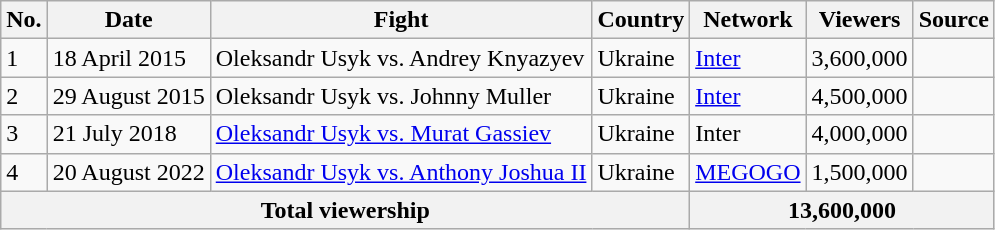<table class="wikitable sortable">
<tr>
<th>No.</th>
<th>Date</th>
<th>Fight</th>
<th>Country</th>
<th>Network</th>
<th>Viewers</th>
<th class="unsortable">Source</th>
</tr>
<tr>
<td>1</td>
<td>18 April 2015</td>
<td>Oleksandr Usyk vs. Andrey Knyazyev</td>
<td>Ukraine</td>
<td><a href='#'>Inter</a></td>
<td>3,600,000</td>
<td></td>
</tr>
<tr>
<td>2</td>
<td>29 August 2015</td>
<td>Oleksandr Usyk vs. Johnny Muller</td>
<td>Ukraine</td>
<td><a href='#'>Inter</a></td>
<td>4,500,000</td>
<td></td>
</tr>
<tr>
<td>3</td>
<td>21 July 2018</td>
<td><a href='#'>Oleksandr Usyk vs. Murat Gassiev</a></td>
<td>Ukraine</td>
<td>Inter</td>
<td>4,000,000</td>
<td></td>
</tr>
<tr>
<td>4</td>
<td>20 August 2022</td>
<td><a href='#'>Oleksandr Usyk vs. Anthony Joshua II</a></td>
<td>Ukraine</td>
<td><a href='#'>MEGOGO</a></td>
<td>1,500,000</td>
<td></td>
</tr>
<tr>
<th colspan="4">Total viewership</th>
<th colspan="3">13,600,000</th>
</tr>
</table>
